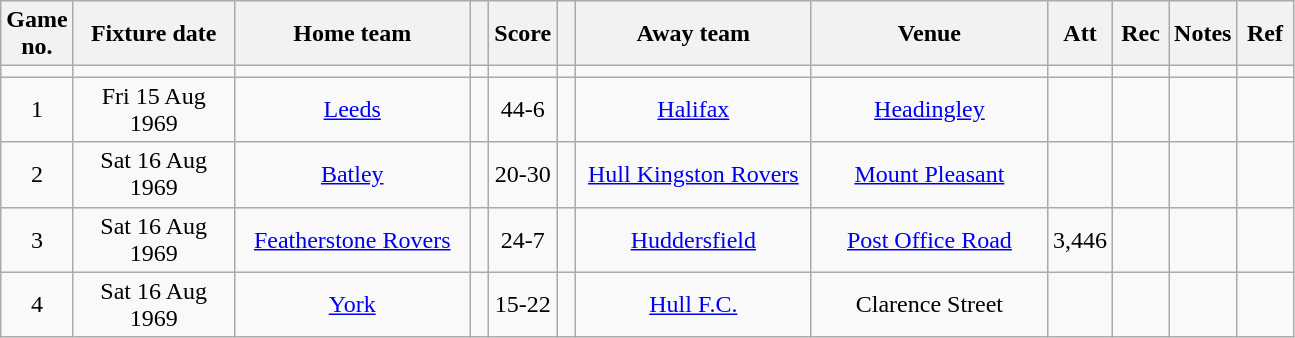<table class="wikitable" style="text-align:center;">
<tr>
<th width=20 abbr="No">Game no.</th>
<th width=100 abbr="Date">Fixture date</th>
<th width=150 abbr="Home team">Home team</th>
<th width=5 abbr="space"></th>
<th width=20 abbr="Score">Score</th>
<th width=5 abbr="space"></th>
<th width=150 abbr="Away team">Away team</th>
<th width=150 abbr="Venue">Venue</th>
<th width=30 abbr="Att">Att</th>
<th width=30 abbr="Rec">Rec</th>
<th width=20 abbr="Notes">Notes</th>
<th width=30 abbr="Ref">Ref</th>
</tr>
<tr>
<td></td>
<td></td>
<td></td>
<td></td>
<td></td>
<td></td>
<td></td>
<td></td>
<td></td>
<td></td>
<td></td>
</tr>
<tr>
<td>1</td>
<td>Fri 15 Aug 1969</td>
<td><a href='#'>Leeds</a></td>
<td></td>
<td>44-6</td>
<td></td>
<td><a href='#'>Halifax</a></td>
<td><a href='#'>Headingley</a></td>
<td></td>
<td></td>
<td></td>
<td></td>
</tr>
<tr>
<td>2</td>
<td>Sat 16 Aug 1969</td>
<td><a href='#'>Batley</a></td>
<td></td>
<td>20-30</td>
<td></td>
<td><a href='#'>Hull Kingston Rovers</a></td>
<td><a href='#'>Mount Pleasant</a></td>
<td></td>
<td></td>
<td></td>
<td></td>
</tr>
<tr>
<td>3</td>
<td>Sat 16 Aug 1969</td>
<td><a href='#'>Featherstone Rovers</a></td>
<td></td>
<td>24-7</td>
<td></td>
<td><a href='#'>Huddersfield</a></td>
<td><a href='#'>Post Office Road</a></td>
<td>3,446</td>
<td></td>
<td></td>
<td></td>
</tr>
<tr>
<td>4</td>
<td>Sat 16 Aug 1969</td>
<td><a href='#'>York</a></td>
<td></td>
<td>15-22</td>
<td></td>
<td><a href='#'>Hull F.C.</a></td>
<td>Clarence Street</td>
<td></td>
<td></td>
<td></td>
<td></td>
</tr>
</table>
